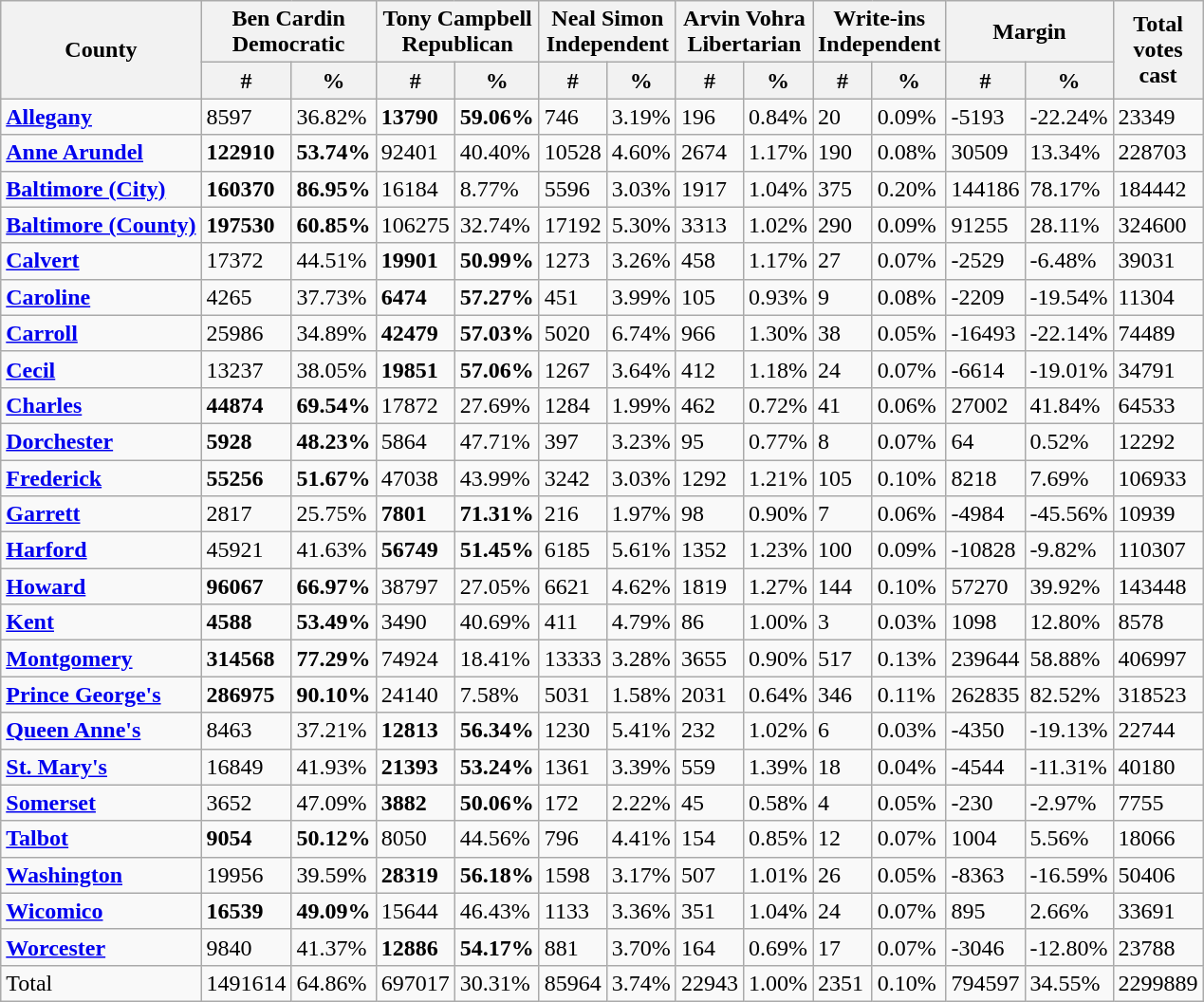<table class="wikitable sortable">
<tr>
<th rowspan="2">County</th>
<th colspan="2" >Ben Cardin<br>Democratic</th>
<th colspan="2" >Tony Campbell<br>Republican</th>
<th colspan="2" >Neal Simon<br>Independent</th>
<th colspan="2" >Arvin Vohra<br>Libertarian</th>
<th colspan="2" >Write-ins<br>Independent</th>
<th colspan="2">Margin</th>
<th rowspan="2">Total<br>votes<br>cast</th>
</tr>
<tr>
<th>#</th>
<th>%</th>
<th>#</th>
<th>%</th>
<th>#</th>
<th>%</th>
<th>#</th>
<th>%</th>
<th>#</th>
<th>%</th>
<th>#</th>
<th>%</th>
</tr>
<tr>
<td><strong><a href='#'>Allegany</a></strong></td>
<td>8597</td>
<td>36.82%</td>
<td><strong>13790</strong></td>
<td><strong>59.06%</strong></td>
<td>746</td>
<td>3.19%</td>
<td>196</td>
<td>0.84%</td>
<td>20</td>
<td>0.09%</td>
<td>-5193</td>
<td>-22.24%</td>
<td>23349</td>
</tr>
<tr>
<td><strong><a href='#'>Anne Arundel</a></strong></td>
<td><strong>122910</strong></td>
<td><strong>53.74%</strong></td>
<td>92401</td>
<td>40.40%</td>
<td>10528</td>
<td>4.60%</td>
<td>2674</td>
<td>1.17%</td>
<td>190</td>
<td>0.08%</td>
<td>30509</td>
<td>13.34%</td>
<td>228703</td>
</tr>
<tr>
<td><strong><a href='#'>Baltimore (City)</a></strong></td>
<td><strong>160370</strong></td>
<td><strong>86.95%</strong></td>
<td>16184</td>
<td>8.77%</td>
<td>5596</td>
<td>3.03%</td>
<td>1917</td>
<td>1.04%</td>
<td>375</td>
<td>0.20%</td>
<td>144186</td>
<td>78.17%</td>
<td>184442</td>
</tr>
<tr>
<td><strong><a href='#'>Baltimore (County)</a></strong></td>
<td><strong>197530</strong></td>
<td><strong>60.85%</strong></td>
<td>106275</td>
<td>32.74%</td>
<td>17192</td>
<td>5.30%</td>
<td>3313</td>
<td>1.02%</td>
<td>290</td>
<td>0.09%</td>
<td>91255</td>
<td>28.11%</td>
<td>324600</td>
</tr>
<tr>
<td><strong><a href='#'>Calvert</a></strong></td>
<td>17372</td>
<td>44.51%</td>
<td><strong>19901</strong></td>
<td><strong>50.99%</strong></td>
<td>1273</td>
<td>3.26%</td>
<td>458</td>
<td>1.17%</td>
<td>27</td>
<td>0.07%</td>
<td>-2529</td>
<td>-6.48%</td>
<td>39031</td>
</tr>
<tr>
<td><strong><a href='#'>Caroline</a></strong></td>
<td>4265</td>
<td>37.73%</td>
<td><strong>6474</strong></td>
<td><strong>57.27%</strong></td>
<td>451</td>
<td>3.99%</td>
<td>105</td>
<td>0.93%</td>
<td>9</td>
<td>0.08%</td>
<td>-2209</td>
<td>-19.54%</td>
<td>11304</td>
</tr>
<tr>
<td><strong><a href='#'>Carroll</a></strong></td>
<td>25986</td>
<td>34.89%</td>
<td><strong>42479</strong></td>
<td><strong>57.03%</strong></td>
<td>5020</td>
<td>6.74%</td>
<td>966</td>
<td>1.30%</td>
<td>38</td>
<td>0.05%</td>
<td>-16493</td>
<td>-22.14%</td>
<td>74489</td>
</tr>
<tr>
<td><strong><a href='#'>Cecil</a></strong></td>
<td>13237</td>
<td>38.05%</td>
<td><strong>19851</strong></td>
<td><strong>57.06%</strong></td>
<td>1267</td>
<td>3.64%</td>
<td>412</td>
<td>1.18%</td>
<td>24</td>
<td>0.07%</td>
<td>-6614</td>
<td>-19.01%</td>
<td>34791</td>
</tr>
<tr>
<td><strong><a href='#'>Charles</a></strong></td>
<td><strong>44874</strong></td>
<td><strong>69.54%</strong></td>
<td>17872</td>
<td>27.69%</td>
<td>1284</td>
<td>1.99%</td>
<td>462</td>
<td>0.72%</td>
<td>41</td>
<td>0.06%</td>
<td>27002</td>
<td>41.84%</td>
<td>64533</td>
</tr>
<tr>
<td><strong><a href='#'>Dorchester</a></strong></td>
<td><strong>5928</strong></td>
<td><strong>48.23%</strong></td>
<td>5864</td>
<td>47.71%</td>
<td>397</td>
<td>3.23%</td>
<td>95</td>
<td>0.77%</td>
<td>8</td>
<td>0.07%</td>
<td>64</td>
<td>0.52%</td>
<td>12292</td>
</tr>
<tr>
<td><strong><a href='#'>Frederick</a></strong></td>
<td><strong>55256</strong></td>
<td><strong>51.67%</strong></td>
<td>47038</td>
<td>43.99%</td>
<td>3242</td>
<td>3.03%</td>
<td>1292</td>
<td>1.21%</td>
<td>105</td>
<td>0.10%</td>
<td>8218</td>
<td>7.69%</td>
<td>106933</td>
</tr>
<tr>
<td><strong><a href='#'>Garrett</a></strong></td>
<td>2817</td>
<td>25.75%</td>
<td><strong>7801</strong></td>
<td><strong>71.31%</strong></td>
<td>216</td>
<td>1.97%</td>
<td>98</td>
<td>0.90%</td>
<td>7</td>
<td>0.06%</td>
<td>-4984</td>
<td>-45.56%</td>
<td>10939</td>
</tr>
<tr>
<td><strong><a href='#'>Harford</a></strong></td>
<td>45921</td>
<td>41.63%</td>
<td><strong>56749</strong></td>
<td><strong>51.45%</strong></td>
<td>6185</td>
<td>5.61%</td>
<td>1352</td>
<td>1.23%</td>
<td>100</td>
<td>0.09%</td>
<td>-10828</td>
<td>-9.82%</td>
<td>110307</td>
</tr>
<tr>
<td><strong><a href='#'>Howard</a></strong></td>
<td><strong>96067</strong></td>
<td><strong>66.97%</strong></td>
<td>38797</td>
<td>27.05%</td>
<td>6621</td>
<td>4.62%</td>
<td>1819</td>
<td>1.27%</td>
<td>144</td>
<td>0.10%</td>
<td>57270</td>
<td>39.92%</td>
<td>143448</td>
</tr>
<tr>
<td><strong><a href='#'>Kent</a></strong></td>
<td><strong>4588</strong></td>
<td><strong>53.49%</strong></td>
<td>3490</td>
<td>40.69%</td>
<td>411</td>
<td>4.79%</td>
<td>86</td>
<td>1.00%</td>
<td>3</td>
<td>0.03%</td>
<td>1098</td>
<td>12.80%</td>
<td>8578</td>
</tr>
<tr>
<td><strong><a href='#'>Montgomery</a></strong></td>
<td><strong>314568</strong></td>
<td><strong>77.29%</strong></td>
<td>74924</td>
<td>18.41%</td>
<td>13333</td>
<td>3.28%</td>
<td>3655</td>
<td>0.90%</td>
<td>517</td>
<td>0.13%</td>
<td>239644</td>
<td>58.88%</td>
<td>406997</td>
</tr>
<tr>
<td><strong><a href='#'>Prince George's</a></strong></td>
<td><strong>286975</strong></td>
<td><strong>90.10%</strong></td>
<td>24140</td>
<td>7.58%</td>
<td>5031</td>
<td>1.58%</td>
<td>2031</td>
<td>0.64%</td>
<td>346</td>
<td>0.11%</td>
<td>262835</td>
<td>82.52%</td>
<td>318523</td>
</tr>
<tr>
<td><strong><a href='#'>Queen Anne's</a></strong></td>
<td>8463</td>
<td>37.21%</td>
<td><strong>12813</strong></td>
<td><strong>56.34%</strong></td>
<td>1230</td>
<td>5.41%</td>
<td>232</td>
<td>1.02%</td>
<td>6</td>
<td>0.03%</td>
<td>-4350</td>
<td>-19.13%</td>
<td>22744</td>
</tr>
<tr>
<td><strong><a href='#'>St. Mary's</a></strong></td>
<td>16849</td>
<td>41.93%</td>
<td><strong>21393</strong></td>
<td><strong>53.24%</strong></td>
<td>1361</td>
<td>3.39%</td>
<td>559</td>
<td>1.39%</td>
<td>18</td>
<td>0.04%</td>
<td>-4544</td>
<td>-11.31%</td>
<td>40180</td>
</tr>
<tr>
<td><strong><a href='#'>Somerset</a></strong></td>
<td>3652</td>
<td>47.09%</td>
<td><strong>3882</strong></td>
<td><strong>50.06%</strong></td>
<td>172</td>
<td>2.22%</td>
<td>45</td>
<td>0.58%</td>
<td>4</td>
<td>0.05%</td>
<td>-230</td>
<td>-2.97%</td>
<td>7755</td>
</tr>
<tr>
<td><strong><a href='#'>Talbot</a></strong></td>
<td><strong>9054</strong></td>
<td><strong>50.12%</strong></td>
<td>8050</td>
<td>44.56%</td>
<td>796</td>
<td>4.41%</td>
<td>154</td>
<td>0.85%</td>
<td>12</td>
<td>0.07%</td>
<td>1004</td>
<td>5.56%</td>
<td>18066</td>
</tr>
<tr>
<td><strong><a href='#'>Washington</a></strong></td>
<td>19956</td>
<td>39.59%</td>
<td><strong>28319</strong></td>
<td><strong>56.18%</strong></td>
<td>1598</td>
<td>3.17%</td>
<td>507</td>
<td>1.01%</td>
<td>26</td>
<td>0.05%</td>
<td>-8363</td>
<td>-16.59%</td>
<td>50406</td>
</tr>
<tr>
<td><strong><a href='#'>Wicomico</a></strong></td>
<td><strong>16539</strong></td>
<td><strong>49.09%</strong></td>
<td>15644</td>
<td>46.43%</td>
<td>1133</td>
<td>3.36%</td>
<td>351</td>
<td>1.04%</td>
<td>24</td>
<td>0.07%</td>
<td>895</td>
<td>2.66%</td>
<td>33691</td>
</tr>
<tr>
<td><strong><a href='#'>Worcester</a></strong></td>
<td>9840</td>
<td>41.37%</td>
<td><strong>12886</strong></td>
<td><strong>54.17%</strong></td>
<td>881</td>
<td>3.70%</td>
<td>164</td>
<td>0.69%</td>
<td>17</td>
<td>0.07%</td>
<td>-3046</td>
<td>-12.80%</td>
<td>23788</td>
</tr>
<tr>
<td>Total</td>
<td>1491614</td>
<td>64.86%</td>
<td>697017</td>
<td>30.31%</td>
<td>85964</td>
<td>3.74%</td>
<td>22943</td>
<td>1.00%</td>
<td>2351</td>
<td>0.10%</td>
<td>794597</td>
<td>34.55%</td>
<td>2299889</td>
</tr>
</table>
